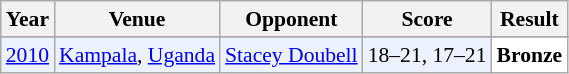<table class="sortable wikitable" style="font-size: 90%;">
<tr>
<th>Year</th>
<th>Venue</th>
<th>Opponent</th>
<th>Score</th>
<th>Result</th>
</tr>
<tr>
</tr>
<tr style="background:#ECF2FF">
<td align="center"><a href='#'>2010</a></td>
<td align="left"><a href='#'>Kampala</a>, <a href='#'>Uganda</a></td>
<td align="left"> <a href='#'>Stacey Doubell</a></td>
<td align="left">18–21, 17–21</td>
<td style="text-align:left; background:white"> <strong>Bronze</strong></td>
</tr>
</table>
